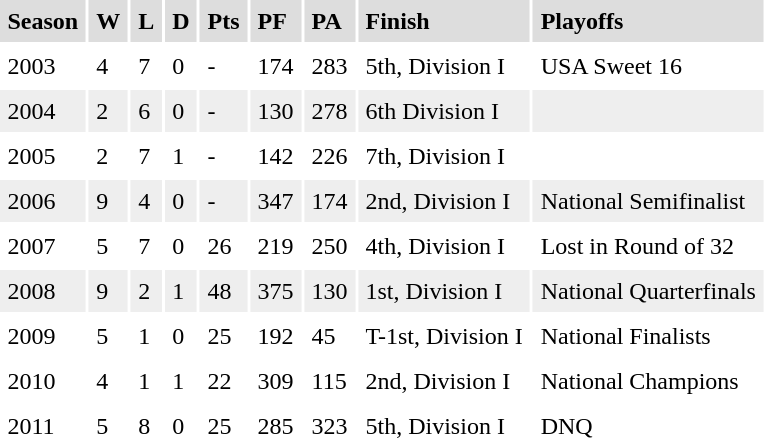<table cellpadding=5>
<tr bgcolor="#dddddd">
<td><strong>Season</strong></td>
<td><strong>W</strong></td>
<td><strong>L</strong></td>
<td><strong>D</strong></td>
<td><strong>Pts</strong></td>
<td><strong>PF</strong></td>
<td><strong>PA</strong></td>
<td><strong>Finish</strong></td>
<td><strong>Playoffs</strong></td>
</tr>
<tr>
<td>2003</td>
<td>4</td>
<td>7</td>
<td>0</td>
<td>-</td>
<td>174</td>
<td>283</td>
<td>5th, Division I</td>
<td>USA Sweet 16</td>
</tr>
<tr bgcolor="#eeeeee">
<td>2004</td>
<td>2</td>
<td>6</td>
<td>0</td>
<td>-</td>
<td>130</td>
<td>278</td>
<td>6th Division I</td>
<td></td>
</tr>
<tr>
<td>2005</td>
<td>2</td>
<td>7</td>
<td>1</td>
<td>-</td>
<td>142</td>
<td>226</td>
<td>7th, Division I</td>
<td></td>
</tr>
<tr bgcolor="#eeeeee">
<td>2006</td>
<td>9</td>
<td>4</td>
<td>0</td>
<td>-</td>
<td>347</td>
<td>174</td>
<td>2nd, Division I</td>
<td>National Semifinalist</td>
</tr>
<tr>
<td>2007</td>
<td>5</td>
<td>7</td>
<td>0</td>
<td>26</td>
<td>219</td>
<td>250</td>
<td>4th, Division I</td>
<td>Lost in Round of 32</td>
</tr>
<tr bgcolor="#eeeeee">
<td>2008</td>
<td>9</td>
<td>2</td>
<td>1</td>
<td>48</td>
<td>375</td>
<td>130</td>
<td>1st, Division I</td>
<td>National Quarterfinals</td>
</tr>
<tr>
<td>2009</td>
<td>5</td>
<td>1</td>
<td>0</td>
<td>25</td>
<td>192</td>
<td>45</td>
<td>T-1st, Division I</td>
<td>National Finalists</td>
</tr>
<tr>
<td>2010</td>
<td>4</td>
<td>1</td>
<td>1</td>
<td>22</td>
<td>309</td>
<td>115</td>
<td>2nd, Division I</td>
<td>National Champions</td>
</tr>
<tr>
<td>2011</td>
<td>5</td>
<td>8</td>
<td>0</td>
<td>25</td>
<td>285</td>
<td>323</td>
<td>5th, Division I</td>
<td>DNQ</td>
</tr>
</table>
